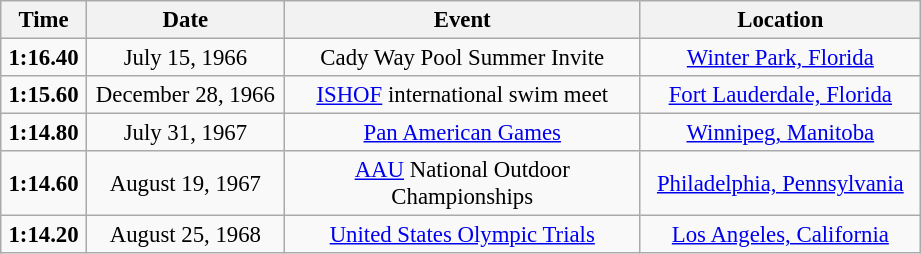<table class="wikitable" style="font-size: 95%; text-align:center">
<tr>
<th width=50>Time</th>
<th width=125>Date</th>
<th width=230>Event</th>
<th width=180>Location</th>
</tr>
<tr>
<td><strong>1:16.40</strong></td>
<td>July 15, 1966</td>
<td>Cady Way Pool Summer Invite</td>
<td><a href='#'>Winter Park, Florida</a></td>
</tr>
<tr>
<td><strong>1:15.60</strong></td>
<td>December 28, 1966</td>
<td><a href='#'>ISHOF</a> international swim meet</td>
<td><a href='#'>Fort Lauderdale, Florida</a></td>
</tr>
<tr>
<td><strong>1:14.80</strong></td>
<td>July 31, 1967</td>
<td><a href='#'>Pan American Games</a></td>
<td><a href='#'>Winnipeg, Manitoba</a></td>
</tr>
<tr>
<td><strong>1:14.60</strong></td>
<td>August 19, 1967</td>
<td><a href='#'>AAU</a> National Outdoor Championships</td>
<td><a href='#'>Philadelphia, Pennsylvania</a></td>
</tr>
<tr>
<td><strong>1:14.20</strong></td>
<td>August 25, 1968</td>
<td><a href='#'>United States Olympic Trials</a></td>
<td><a href='#'>Los Angeles, California</a></td>
</tr>
</table>
